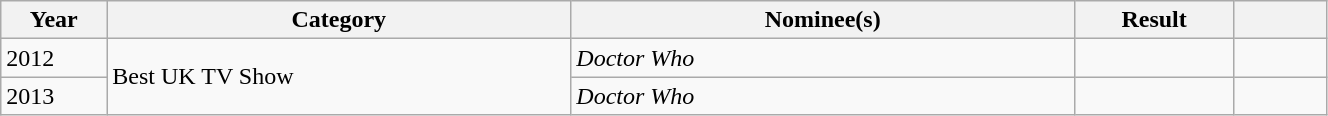<table class="wikitable" style="width:70%">
<tr>
<th style="width:8%">Year</th>
<th style="width:35%">Category</th>
<th style="width:38%">Nominee(s)</th>
<th style="width:12%">Result</th>
<th style="width:7%"></th>
</tr>
<tr>
<td>2012</td>
<td rowspan="2">Best UK TV Show</td>
<td><em>Doctor Who</em></td>
<td></td>
<td></td>
</tr>
<tr>
<td>2013</td>
<td><em>Doctor Who</em></td>
<td></td>
<td></td>
</tr>
</table>
